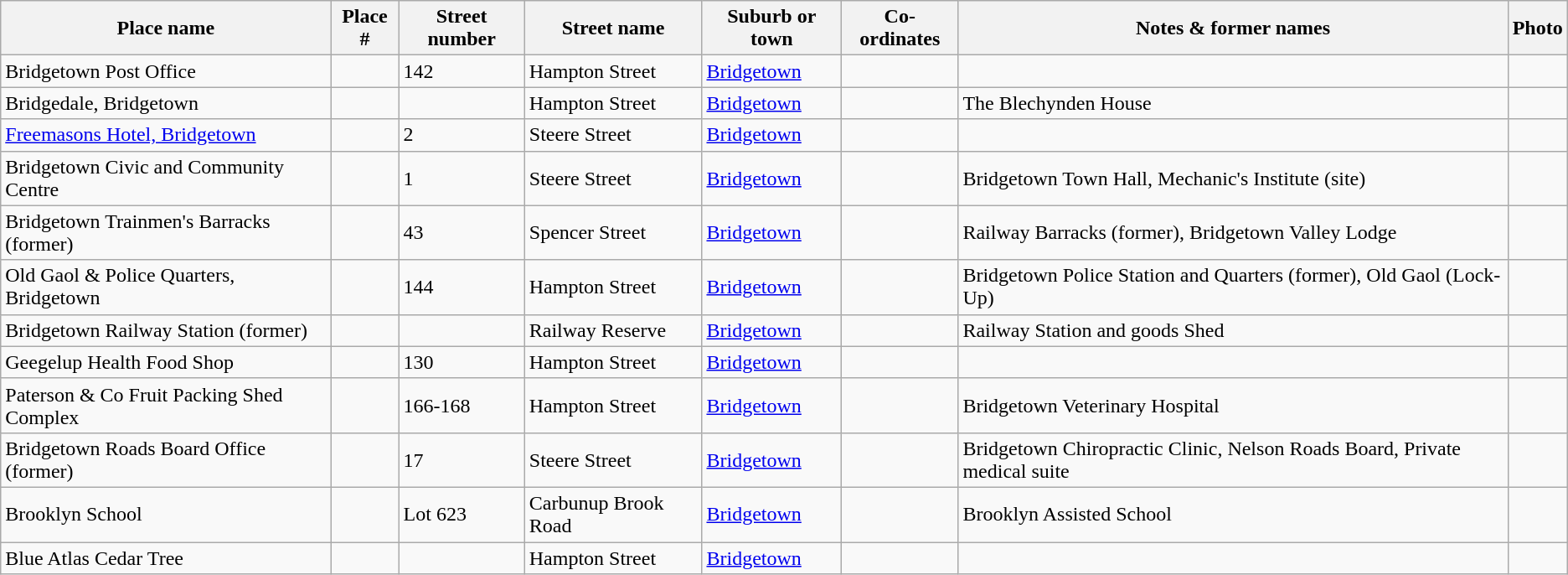<table class="wikitable sortable">
<tr>
<th>Place name</th>
<th>Place #</th>
<th>Street number</th>
<th>Street name</th>
<th>Suburb or town</th>
<th>Co-ordinates</th>
<th class="unsortable">Notes & former names</th>
<th class="unsortable">Photo</th>
</tr>
<tr>
<td>Bridgetown Post Office</td>
<td></td>
<td>142</td>
<td>Hampton Street</td>
<td><a href='#'>Bridgetown</a></td>
<td></td>
<td></td>
<td></td>
</tr>
<tr>
<td>Bridgedale, Bridgetown</td>
<td></td>
<td></td>
<td>Hampton Street</td>
<td><a href='#'>Bridgetown</a></td>
<td></td>
<td>The Blechynden House</td>
<td></td>
</tr>
<tr>
<td><a href='#'>Freemasons Hotel, Bridgetown</a></td>
<td></td>
<td>2</td>
<td>Steere Street</td>
<td><a href='#'>Bridgetown</a></td>
<td></td>
<td></td>
<td></td>
</tr>
<tr>
<td>Bridgetown Civic and Community Centre</td>
<td></td>
<td>1</td>
<td>Steere Street</td>
<td><a href='#'>Bridgetown</a></td>
<td></td>
<td>Bridgetown Town Hall, Mechanic's Institute (site)</td>
<td></td>
</tr>
<tr>
<td>Bridgetown Trainmen's Barracks (former)</td>
<td></td>
<td>43</td>
<td>Spencer Street</td>
<td><a href='#'>Bridgetown</a></td>
<td></td>
<td>Railway Barracks (former), Bridgetown Valley Lodge</td>
<td></td>
</tr>
<tr>
<td>Old Gaol & Police Quarters, Bridgetown</td>
<td></td>
<td>144</td>
<td>Hampton Street</td>
<td><a href='#'>Bridgetown</a></td>
<td></td>
<td>Bridgetown Police Station and Quarters (former), Old Gaol (Lock-Up)</td>
<td></td>
</tr>
<tr>
<td>Bridgetown Railway Station (former)</td>
<td></td>
<td></td>
<td>Railway Reserve</td>
<td><a href='#'>Bridgetown</a></td>
<td></td>
<td>Railway Station and goods Shed</td>
<td></td>
</tr>
<tr>
<td>Geegelup Health Food Shop</td>
<td></td>
<td>130</td>
<td>Hampton Street</td>
<td><a href='#'>Bridgetown</a></td>
<td></td>
<td></td>
<td></td>
</tr>
<tr>
<td>Paterson & Co Fruit Packing Shed Complex</td>
<td></td>
<td>166-168</td>
<td>Hampton Street</td>
<td><a href='#'>Bridgetown</a></td>
<td></td>
<td>Bridgetown Veterinary Hospital</td>
<td></td>
</tr>
<tr>
<td>Bridgetown Roads Board Office (former)</td>
<td></td>
<td>17</td>
<td>Steere Street</td>
<td><a href='#'>Bridgetown</a></td>
<td></td>
<td>Bridgetown Chiropractic Clinic, Nelson Roads Board, Private medical suite</td>
<td></td>
</tr>
<tr>
<td>Brooklyn School</td>
<td></td>
<td>Lot 623</td>
<td>Carbunup Brook Road</td>
<td><a href='#'>Bridgetown</a></td>
<td></td>
<td>Brooklyn Assisted School</td>
<td></td>
</tr>
<tr>
<td>Blue Atlas Cedar Tree</td>
<td></td>
<td></td>
<td>Hampton Street</td>
<td><a href='#'>Bridgetown</a></td>
<td></td>
<td></td>
<td></td>
</tr>
</table>
